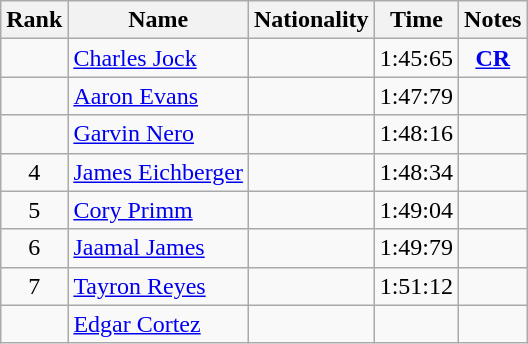<table class="wikitable sortable" style="text-align:center">
<tr>
<th>Rank</th>
<th>Name</th>
<th>Nationality</th>
<th>Time</th>
<th>Notes</th>
</tr>
<tr>
<td></td>
<td align=left><a href='#'>Charles Jock</a></td>
<td align=left></td>
<td>1:45:65</td>
<td><a href='#'><strong>CR</strong></a></td>
</tr>
<tr>
<td></td>
<td align=left><a href='#'>Aaron Evans</a></td>
<td align=left></td>
<td>1:47:79</td>
<td></td>
</tr>
<tr>
<td></td>
<td align=left><a href='#'>Garvin Nero</a></td>
<td align=left></td>
<td>1:48:16</td>
<td></td>
</tr>
<tr>
<td>4</td>
<td align=left><a href='#'>James Eichberger</a></td>
<td align=left></td>
<td>1:48:34</td>
<td></td>
</tr>
<tr>
<td>5</td>
<td align=left><a href='#'>Cory Primm</a></td>
<td align=left></td>
<td>1:49:04</td>
<td></td>
</tr>
<tr>
<td>6</td>
<td align=left><a href='#'>Jaamal James</a></td>
<td align=left></td>
<td>1:49:79</td>
<td></td>
</tr>
<tr>
<td>7</td>
<td align=left><a href='#'>Tayron Reyes</a></td>
<td align=left></td>
<td>1:51:12</td>
<td></td>
</tr>
<tr>
<td></td>
<td align=left><a href='#'>Edgar Cortez</a></td>
<td align=left></td>
<td></td>
<td></td>
</tr>
</table>
